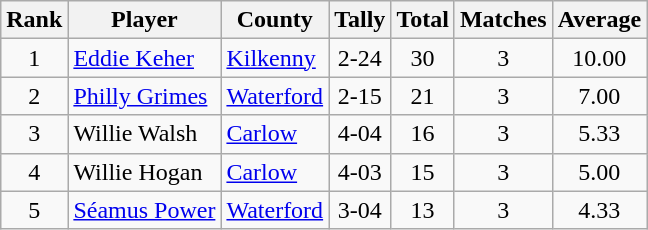<table class="wikitable">
<tr>
<th>Rank</th>
<th>Player</th>
<th>County</th>
<th>Tally</th>
<th>Total</th>
<th>Matches</th>
<th>Average</th>
</tr>
<tr>
<td rowspan=1 align=center>1</td>
<td><a href='#'>Eddie Keher</a></td>
<td><a href='#'>Kilkenny</a></td>
<td align=center>2-24</td>
<td align=center>30</td>
<td align=center>3</td>
<td align=center>10.00</td>
</tr>
<tr>
<td rowspan=1 align=center>2</td>
<td><a href='#'>Philly Grimes</a></td>
<td><a href='#'>Waterford</a></td>
<td align=center>2-15</td>
<td align=center>21</td>
<td align=center>3</td>
<td align=center>7.00</td>
</tr>
<tr>
<td rowspan=1 align=center>3</td>
<td>Willie Walsh</td>
<td><a href='#'>Carlow</a></td>
<td align=center>4-04</td>
<td align=center>16</td>
<td align=center>3</td>
<td align=center>5.33</td>
</tr>
<tr>
<td rowspan=1 align=center>4</td>
<td>Willie Hogan</td>
<td><a href='#'>Carlow</a></td>
<td align=center>4-03</td>
<td align=center>15</td>
<td align=center>3</td>
<td align=center>5.00</td>
</tr>
<tr>
<td rowspan=1 align=center>5</td>
<td><a href='#'>Séamus Power</a></td>
<td><a href='#'>Waterford</a></td>
<td align=center>3-04</td>
<td align=center>13</td>
<td align=center>3</td>
<td align=center>4.33</td>
</tr>
</table>
